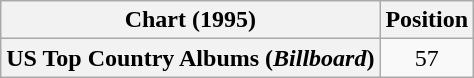<table class="wikitable plainrowheaders" style="text-align:center">
<tr>
<th scope="col">Chart (1995)</th>
<th scope="col">Position</th>
</tr>
<tr>
<th scope="row">US Top Country Albums (<em>Billboard</em>)</th>
<td>57</td>
</tr>
</table>
